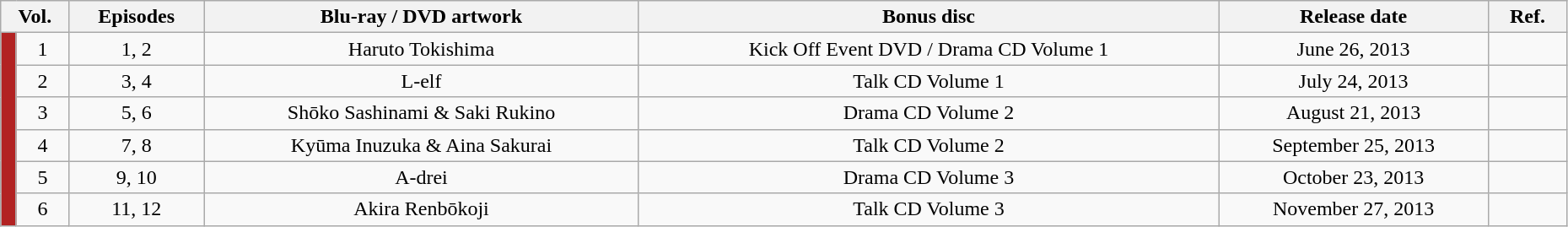<table class="wikitable" style="text-align: center; width: 98%;">
<tr>
<th colspan="2">Vol.</th>
<th>Episodes</th>
<th>Blu-ray / DVD artwork</th>
<th>Bonus disc</th>
<th>Release date</th>
<th width="5%">Ref.</th>
</tr>
<tr>
<td rowspan="10" width="1%" style="background: FireBrick;"></td>
<td>1</td>
<td>1, 2</td>
<td>Haruto Tokishima</td>
<td>Kick Off Event DVD / Drama CD Volume 1</td>
<td>June 26, 2013</td>
<td></td>
</tr>
<tr>
<td>2</td>
<td>3, 4</td>
<td>L-elf</td>
<td>Talk CD Volume 1</td>
<td>July 24, 2013</td>
<td></td>
</tr>
<tr>
<td>3</td>
<td>5, 6</td>
<td>Shōko Sashinami & Saki Rukino</td>
<td>Drama CD Volume 2</td>
<td>August 21, 2013</td>
<td></td>
</tr>
<tr>
<td>4</td>
<td>7, 8</td>
<td>Kyūma Inuzuka & Aina Sakurai</td>
<td>Talk CD Volume 2</td>
<td>September 25, 2013</td>
<td></td>
</tr>
<tr>
<td>5</td>
<td>9, 10</td>
<td>A-drei</td>
<td>Drama CD Volume 3</td>
<td>October 23, 2013</td>
<td></td>
</tr>
<tr>
<td>6</td>
<td>11, 12</td>
<td>Akira Renbōkoji</td>
<td>Talk CD Volume 3</td>
<td>November 27, 2013</td>
<td></td>
</tr>
</table>
